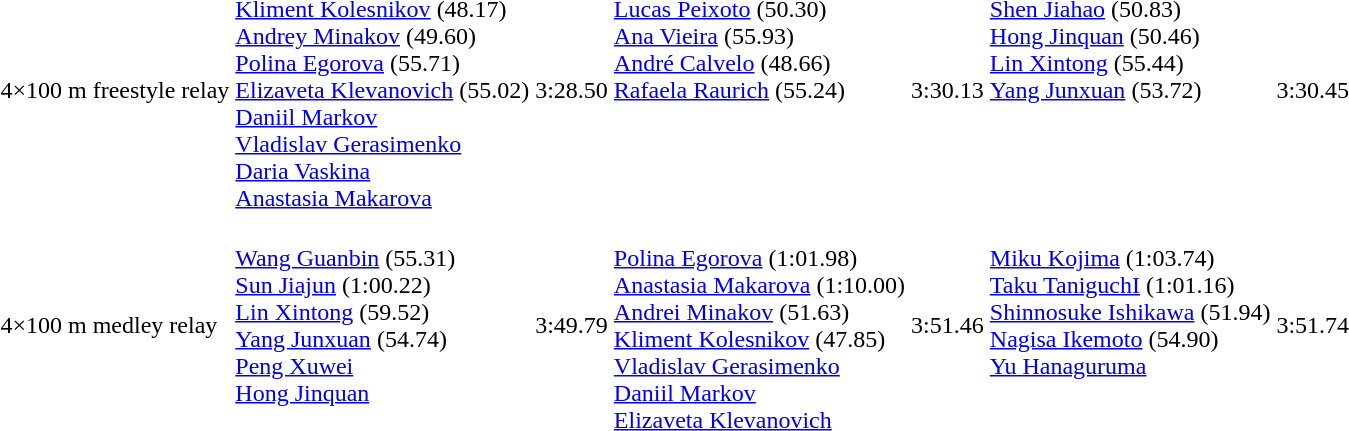<table>
<tr>
<td>4×100 m freestyle relay<br></td>
<td valign=top><br><a href='#'>Kliment Kolesnikov</a> (48.17)<br><a href='#'>Andrey Minakov</a> (49.60)<br><a href='#'>Polina Egorova</a> (55.71)<br><a href='#'>Elizaveta Klevanovich</a> (55.02)<br><a href='#'>Daniil Markov</a><br><a href='#'>Vladislav Gerasimenko</a><br><a href='#'>Daria Vaskina</a><br><a href='#'>Anastasia Makarova</a></td>
<td>3:28.50</td>
<td valign=top><br><a href='#'>Lucas Peixoto</a> (50.30)<br><a href='#'>Ana Vieira</a> (55.93)<br><a href='#'>André Calvelo</a> (48.66)<br><a href='#'>Rafaela Raurich</a> (55.24)</td>
<td>3:30.13</td>
<td valign=top><br><a href='#'>Shen Jiahao</a> (50.83)<br><a href='#'>Hong Jinquan</a> (50.46)<br><a href='#'>Lin Xintong</a> (55.44)<br><a href='#'>Yang Junxuan</a> (53.72)</td>
<td>3:30.45</td>
</tr>
<tr>
<td>4×100 m medley relay<br></td>
<td valign=top><br><a href='#'>Wang Guanbin</a> (55.31)<br><a href='#'>Sun Jiajun</a> (1:00.22)<br><a href='#'>Lin Xintong</a> (59.52)<br><a href='#'>Yang Junxuan</a> (54.74)<br><a href='#'>Peng Xuwei</a><br><a href='#'>Hong Jinquan</a></td>
<td>3:49.79</td>
<td valign=top><br><a href='#'>Polina Egorova</a> (1:01.98)<br><a href='#'>Anastasia Makarova</a> (1:10.00)<br><a href='#'>Andrei Minakov</a> (51.63)<br><a href='#'>Kliment Kolesnikov</a> (47.85)<br><a href='#'>Vladislav Gerasimenko</a><br><a href='#'>Daniil Markov</a><br><a href='#'>Elizaveta Klevanovich</a><br></td>
<td>3:51.46</td>
<td valign=top><br><a href='#'>Miku Kojima</a> (1:03.74)<br><a href='#'>Taku TaniguchI</a> (1:01.16)<br><a href='#'>Shinnosuke Ishikawa</a> (51.94)<br><a href='#'>Nagisa Ikemoto</a> (54.90)<br><a href='#'>Yu Hanaguruma</a></td>
<td>3:51.74</td>
</tr>
</table>
